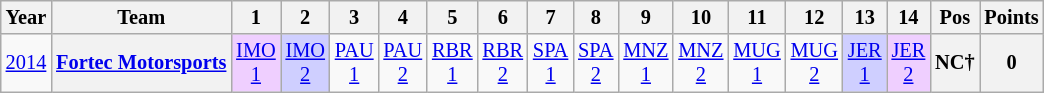<table class="wikitable" style="text-align:center; font-size:85%">
<tr>
<th>Year</th>
<th>Team</th>
<th>1</th>
<th>2</th>
<th>3</th>
<th>4</th>
<th>5</th>
<th>6</th>
<th>7</th>
<th>8</th>
<th>9</th>
<th>10</th>
<th>11</th>
<th>12</th>
<th>13</th>
<th>14</th>
<th>Pos</th>
<th>Points</th>
</tr>
<tr>
<td><a href='#'>2014</a></td>
<th><a href='#'>Fortec Motorsports</a></th>
<td style="background:#EFCFFF;"><a href='#'>IMO<br>1</a><br></td>
<td style="background:#CFCFFF;"><a href='#'>IMO<br>2</a><br></td>
<td style="background:#;"><a href='#'>PAU<br>1</a><br></td>
<td style="background:#;"><a href='#'>PAU<br>2</a><br></td>
<td style="background:#;"><a href='#'>RBR<br>1</a><br></td>
<td style="background:#;"><a href='#'>RBR<br>2</a><br></td>
<td style="background:#;"><a href='#'>SPA<br>1</a><br></td>
<td style="background:#;"><a href='#'>SPA<br>2</a><br></td>
<td style="background:#;"><a href='#'>MNZ<br>1</a><br></td>
<td style="background:#;"><a href='#'>MNZ<br>2</a><br></td>
<td style="background:#;"><a href='#'>MUG<br>1</a><br></td>
<td style="background:#;"><a href='#'>MUG<br>2</a><br></td>
<td style="background:#CFCFFF;"><a href='#'>JER<br>1</a><br></td>
<td style="background:#EFCFFF;"><a href='#'>JER<br>2</a><br></td>
<th>NC†</th>
<th>0</th>
</tr>
</table>
